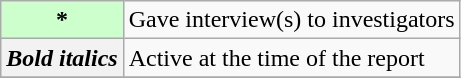<table class="wikitable" border="1">
<tr>
<th scope="row"style="text-align:center;background-color: #CCFFCC">*</th>
<td>Gave interview(s) to investigators</td>
</tr>
<tr>
<th scope="row"style="text-align:center"><strong><em>Bold italics</em></strong></th>
<td>Active at the time of the report</td>
</tr>
<tr>
</tr>
</table>
